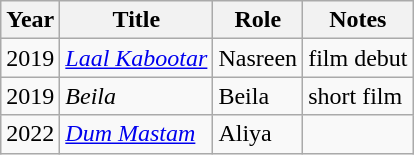<table class="wikitable">
<tr>
<th>Year</th>
<th>Title</th>
<th>Role</th>
<th>Notes</th>
</tr>
<tr>
<td>2019</td>
<td><em><a href='#'>Laal Kabootar</a></em></td>
<td>Nasreen</td>
<td>film debut</td>
</tr>
<tr>
<td>2019</td>
<td><em>Beila</em></td>
<td>Beila</td>
<td>short film</td>
</tr>
<tr>
<td>2022</td>
<td><em><a href='#'>Dum Mastam</a></em></td>
<td>Aliya</td>
<td></td>
</tr>
</table>
